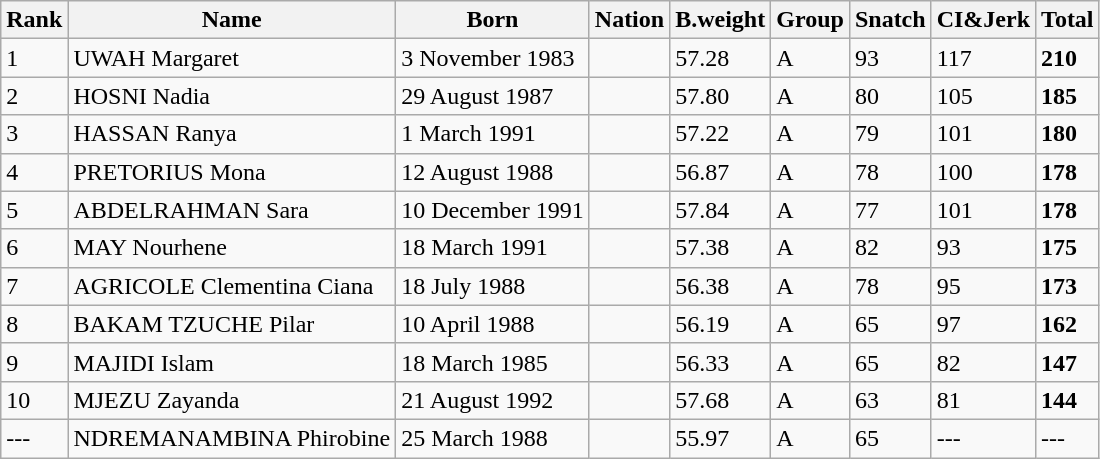<table class="wikitable">
<tr>
<th>Rank</th>
<th>Name</th>
<th>Born</th>
<th>Nation</th>
<th>B.weight</th>
<th>Group</th>
<th>Snatch</th>
<th>CI&Jerk</th>
<th>Total</th>
</tr>
<tr>
<td>1</td>
<td>UWAH Margaret</td>
<td>3 November 1983</td>
<td></td>
<td>57.28</td>
<td>A</td>
<td>93</td>
<td>117</td>
<td><strong>210</strong></td>
</tr>
<tr>
<td>2</td>
<td>HOSNI Nadia</td>
<td>29 August 1987</td>
<td></td>
<td>57.80</td>
<td>A</td>
<td>80</td>
<td>105</td>
<td><strong>185</strong></td>
</tr>
<tr>
<td>3</td>
<td>HASSAN Ranya</td>
<td>1 March 1991</td>
<td></td>
<td>57.22</td>
<td>A</td>
<td>79</td>
<td>101</td>
<td><strong>180</strong></td>
</tr>
<tr>
<td>4</td>
<td>PRETORIUS Mona</td>
<td>12 August 1988</td>
<td></td>
<td>56.87</td>
<td>A</td>
<td>78</td>
<td>100</td>
<td><strong>178</strong></td>
</tr>
<tr>
<td>5</td>
<td>ABDELRAHMAN Sara</td>
<td>10 December 1991</td>
<td></td>
<td>57.84</td>
<td>A</td>
<td>77</td>
<td>101</td>
<td><strong>178</strong></td>
</tr>
<tr>
<td>6</td>
<td>MAY Nourhene</td>
<td>18 March 1991</td>
<td></td>
<td>57.38</td>
<td>A</td>
<td>82</td>
<td>93</td>
<td><strong>175</strong></td>
</tr>
<tr>
<td>7</td>
<td>AGRICOLE Clementina Ciana</td>
<td>18 July 1988</td>
<td></td>
<td>56.38</td>
<td>A</td>
<td>78</td>
<td>95</td>
<td><strong>173</strong></td>
</tr>
<tr>
<td>8</td>
<td>BAKAM TZUCHE Pilar</td>
<td>10 April 1988</td>
<td></td>
<td>56.19</td>
<td>A</td>
<td>65</td>
<td>97</td>
<td><strong>162</strong></td>
</tr>
<tr>
<td>9</td>
<td>MAJIDI Islam</td>
<td>18 March 1985</td>
<td></td>
<td>56.33</td>
<td>A</td>
<td>65</td>
<td>82</td>
<td><strong>147</strong></td>
</tr>
<tr>
<td>10</td>
<td>MJEZU Zayanda</td>
<td>21 August 1992</td>
<td></td>
<td>57.68</td>
<td>A</td>
<td>63</td>
<td>81</td>
<td><strong>144</strong></td>
</tr>
<tr>
<td>---</td>
<td>NDREMANAMBINA Phirobine</td>
<td>25 March 1988</td>
<td></td>
<td>55.97</td>
<td>A</td>
<td>65</td>
<td>---</td>
<td>---</td>
</tr>
</table>
